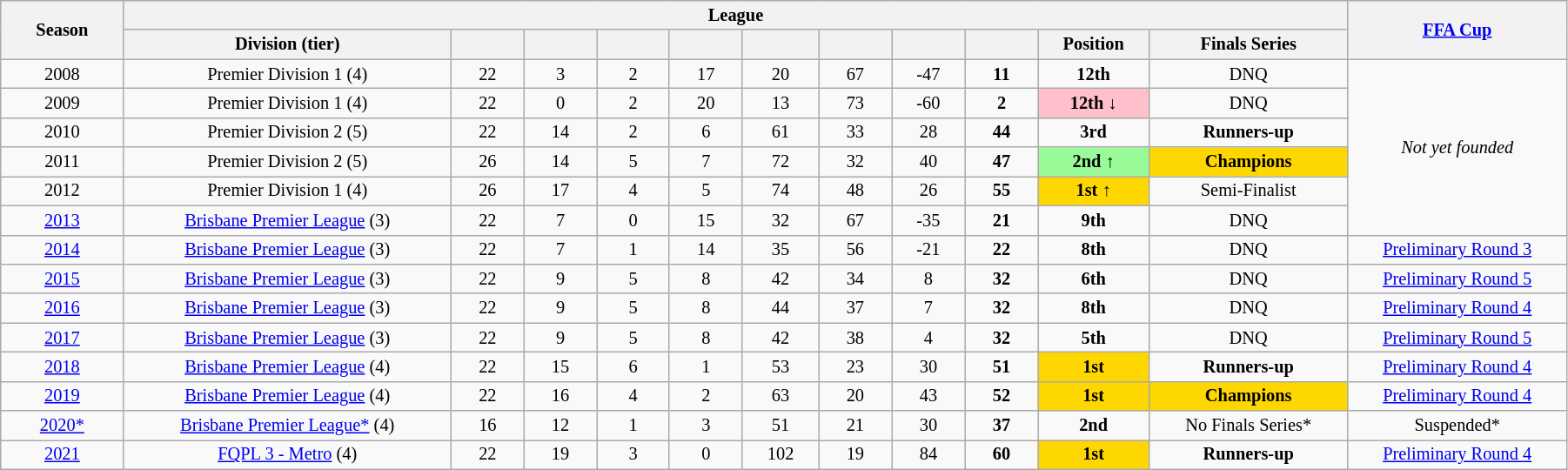<table class="wikitable" style="text-align:center; font-size:85%;width:95%; text-align:center">
<tr>
<th rowspan=2 width=3%>Season</th>
<th rowspan=1 colspan=11 width=28%>League</th>
<th rowspan=2 width=6%><a href='#'>FFA Cup</a></th>
</tr>
<tr>
<th width=9%>Division (tier)</th>
<th width=2%></th>
<th width=2%></th>
<th width=2%></th>
<th width=2%></th>
<th width=2%></th>
<th width=2%></th>
<th width=2%></th>
<th width=2%></th>
<th width=2%>Position</th>
<th width=5%>Finals Series</th>
</tr>
<tr>
<td>2008</td>
<td>Premier Division 1 (4)</td>
<td>22</td>
<td>3</td>
<td>2</td>
<td>17</td>
<td>20</td>
<td>67</td>
<td>-47</td>
<td><strong>11</strong></td>
<td><strong>12th</strong></td>
<td>DNQ</td>
<td rowspan=6><em>Not yet founded</em></td>
</tr>
<tr>
<td>2009</td>
<td>Premier Division 1 (4)</td>
<td>22</td>
<td>0</td>
<td>2</td>
<td>20</td>
<td>13</td>
<td>73</td>
<td>-60</td>
<td><strong>2</strong></td>
<td bgcolor=pink><strong>12th ↓</strong></td>
<td>DNQ</td>
</tr>
<tr>
<td>2010</td>
<td>Premier Division 2 (5)</td>
<td>22</td>
<td>14</td>
<td>2</td>
<td>6</td>
<td>61</td>
<td>33</td>
<td>28</td>
<td><strong>44</strong></td>
<td><strong>3rd</strong></td>
<td><strong>Runners-up</strong></td>
</tr>
<tr>
<td>2011</td>
<td>Premier Division 2 (5)</td>
<td>26</td>
<td>14</td>
<td>5</td>
<td>7</td>
<td>72</td>
<td>32</td>
<td>40</td>
<td><strong>47</strong></td>
<td bgcolor=palegreen><strong>2nd ↑</strong></td>
<td bgcolor=gold><strong>Champions</strong></td>
</tr>
<tr>
<td>2012</td>
<td>Premier Division 1 (4)</td>
<td>26</td>
<td>17</td>
<td>4</td>
<td>5</td>
<td>74</td>
<td>48</td>
<td>26</td>
<td><strong>55</strong></td>
<td bgcolor=gold><strong>1st ↑</strong></td>
<td>Semi-Finalist</td>
</tr>
<tr>
<td><a href='#'>2013</a></td>
<td><a href='#'>Brisbane Premier League</a> (3)</td>
<td>22</td>
<td>7</td>
<td>0</td>
<td>15</td>
<td>32</td>
<td>67</td>
<td>-35</td>
<td><strong>21</strong></td>
<td><strong>9th</strong></td>
<td>DNQ</td>
</tr>
<tr>
<td><a href='#'>2014</a></td>
<td><a href='#'>Brisbane Premier League</a> (3)</td>
<td>22</td>
<td>7</td>
<td>1</td>
<td>14</td>
<td>35</td>
<td>56</td>
<td>-21</td>
<td><strong>22</strong></td>
<td><strong>8th</strong></td>
<td>DNQ</td>
<td><a href='#'>Preliminary Round 3</a></td>
</tr>
<tr>
<td><a href='#'>2015</a></td>
<td><a href='#'>Brisbane Premier League</a> (3)</td>
<td>22</td>
<td>9</td>
<td>5</td>
<td>8</td>
<td>42</td>
<td>34</td>
<td>8</td>
<td><strong>32</strong></td>
<td><strong>6th</strong></td>
<td>DNQ</td>
<td><a href='#'>Preliminary Round 5</a></td>
</tr>
<tr>
<td><a href='#'>2016</a></td>
<td><a href='#'>Brisbane Premier League</a> (3)</td>
<td>22</td>
<td>9</td>
<td>5</td>
<td>8</td>
<td>44</td>
<td>37</td>
<td>7</td>
<td><strong>32</strong></td>
<td><strong>8th</strong></td>
<td>DNQ</td>
<td><a href='#'>Preliminary Round 4</a></td>
</tr>
<tr>
<td><a href='#'>2017</a></td>
<td><a href='#'>Brisbane Premier League</a> (3)</td>
<td>22</td>
<td>9</td>
<td>5</td>
<td>8</td>
<td>42</td>
<td>38</td>
<td>4</td>
<td><strong>32</strong></td>
<td><strong>5th</strong></td>
<td>DNQ</td>
<td><a href='#'>Preliminary Round 5</a></td>
</tr>
<tr>
<td><a href='#'>2018</a></td>
<td><a href='#'>Brisbane Premier League</a> (4)</td>
<td>22</td>
<td>15</td>
<td>6</td>
<td>1</td>
<td>53</td>
<td>23</td>
<td>30</td>
<td><strong>51</strong></td>
<td bgcolor=gold><strong>1st</strong></td>
<td><strong>Runners-up</strong></td>
<td><a href='#'>Preliminary Round 4</a></td>
</tr>
<tr>
<td><a href='#'>2019</a></td>
<td><a href='#'>Brisbane Premier League</a> (4)</td>
<td>22</td>
<td>16</td>
<td>4</td>
<td>2</td>
<td>63</td>
<td>20</td>
<td>43</td>
<td><strong>52</strong></td>
<td bgcolor=gold><strong>1st</strong></td>
<td bgcolor=gold><strong>Champions</strong></td>
<td><a href='#'>Preliminary Round 4</a></td>
</tr>
<tr>
<td><a href='#'>2020*</a></td>
<td><a href='#'>Brisbane Premier League*</a> (4)</td>
<td>16</td>
<td>12</td>
<td>1</td>
<td>3</td>
<td>51</td>
<td>21</td>
<td>30</td>
<td><strong>37</strong></td>
<td><strong>2nd</strong></td>
<td>No Finals Series*</td>
<td>Suspended*</td>
</tr>
<tr>
<td><a href='#'>2021</a></td>
<td><a href='#'>FQPL 3 - Metro</a> (4)</td>
<td>22</td>
<td>19</td>
<td>3</td>
<td>0</td>
<td>102</td>
<td>19</td>
<td>84</td>
<td><strong>60</strong></td>
<td bgcolor=gold><strong>1st</strong></td>
<td><strong>Runners-up</strong></td>
<td><a href='#'>Preliminary Round 4</a></td>
</tr>
</table>
